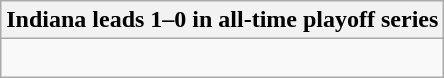<table class="wikitable collapsible collapsed">
<tr>
<th>Indiana leads 1–0 in all-time playoff series</th>
</tr>
<tr>
<td><br></td>
</tr>
</table>
